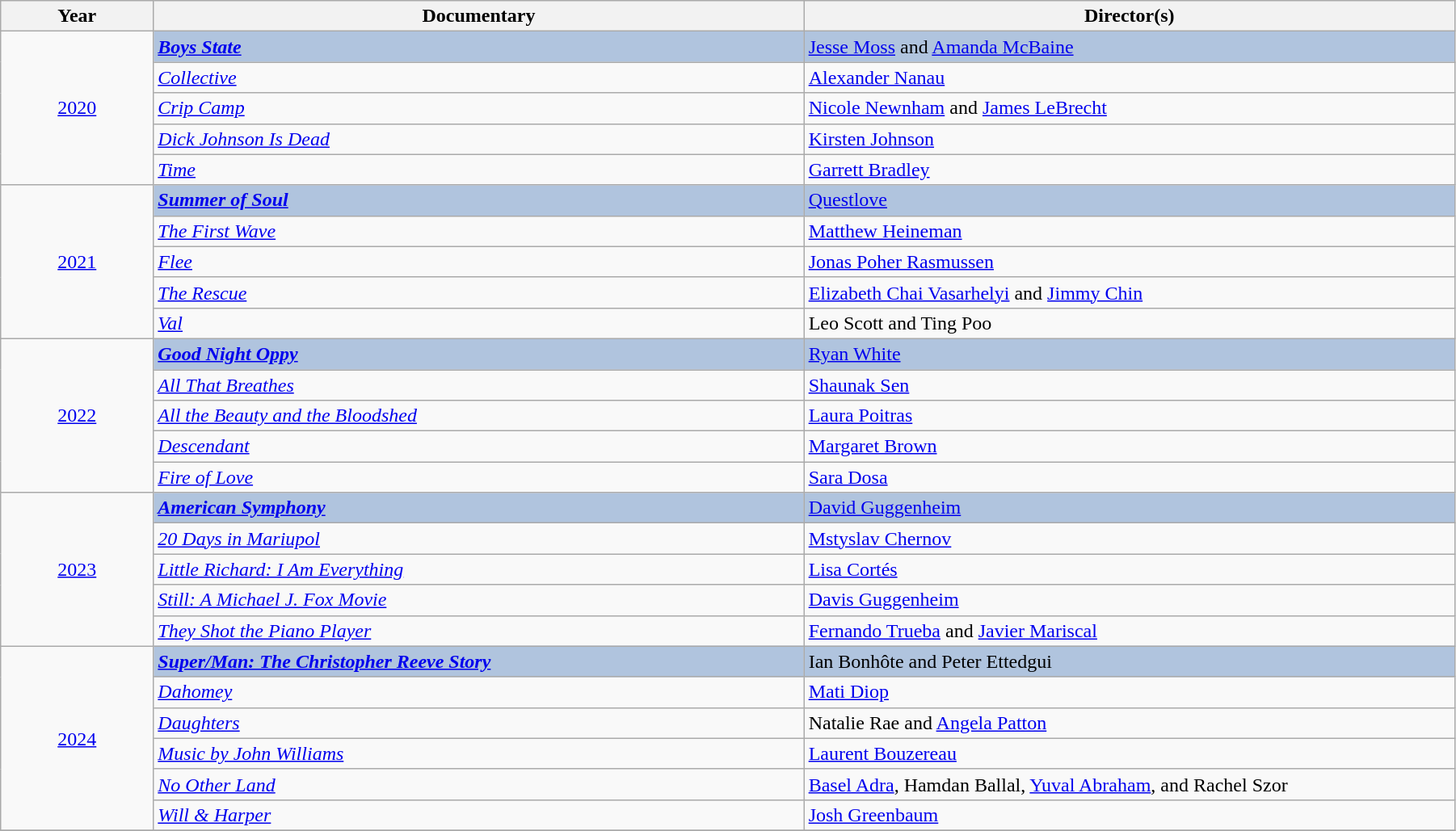<table class="wikitable" width="95%" cellpadding="5">
<tr>
<th width="100"><strong>Year</strong></th>
<th width="450"><strong>Documentary</strong></th>
<th width="450"><strong>Director(s)</strong></th>
</tr>
<tr>
<td rowspan="5" style="text-align:center;"><a href='#'>2020</a></td>
<td style="background:#B0C4DE;"><strong><em><a href='#'>Boys State</a></em></strong></td>
<td style="background:#B0C4DE;"><a href='#'>Jesse Moss</a> and <a href='#'>Amanda McBaine</a></td>
</tr>
<tr>
<td><em><a href='#'>Collective</a></em></td>
<td><a href='#'>Alexander Nanau</a></td>
</tr>
<tr>
<td><em><a href='#'>Crip Camp</a></em></td>
<td><a href='#'>Nicole Newnham</a> and <a href='#'>James LeBrecht</a></td>
</tr>
<tr>
<td><em><a href='#'>Dick Johnson Is Dead</a></em></td>
<td><a href='#'>Kirsten Johnson</a></td>
</tr>
<tr>
<td><em><a href='#'>Time</a></em></td>
<td><a href='#'>Garrett Bradley</a></td>
</tr>
<tr>
<td rowspan="5" style="text-align:center;"><a href='#'>2021</a></td>
<td style="background:#B0C4DE;"><strong><em><a href='#'>Summer of Soul</a></em></strong></td>
<td style="background:#B0C4DE;"><a href='#'>Questlove</a></td>
</tr>
<tr>
<td><em><a href='#'>The First Wave</a></em></td>
<td><a href='#'>Matthew Heineman</a></td>
</tr>
<tr>
<td><em><a href='#'>Flee</a></em></td>
<td><a href='#'>Jonas Poher Rasmussen</a></td>
</tr>
<tr>
<td><em><a href='#'>The Rescue</a></em></td>
<td><a href='#'>Elizabeth Chai Vasarhelyi</a> and <a href='#'>Jimmy Chin</a></td>
</tr>
<tr>
<td><em><a href='#'>Val</a></em></td>
<td>Leo Scott and Ting Poo</td>
</tr>
<tr>
<td rowspan="5" style="text-align:center;"><a href='#'>2022</a><br></td>
<td style="background:#B0C4DE;"><strong><em><a href='#'>Good Night Oppy</a></em></strong></td>
<td style="background:#B0C4DE;"><a href='#'>Ryan White</a></td>
</tr>
<tr>
<td><em><a href='#'>All That Breathes</a></em></td>
<td><a href='#'>Shaunak Sen</a></td>
</tr>
<tr>
<td><em><a href='#'>All the Beauty and the Bloodshed</a></em></td>
<td><a href='#'>Laura Poitras</a></td>
</tr>
<tr>
<td><em><a href='#'>Descendant</a></em></td>
<td><a href='#'>Margaret Brown</a></td>
</tr>
<tr>
<td><em><a href='#'>Fire of Love</a></em></td>
<td><a href='#'>Sara Dosa</a></td>
</tr>
<tr>
<td rowspan="5" style="text-align:center;"><a href='#'>2023</a><br></td>
<td style="background:#B0C4DE;"><strong><em><a href='#'>American Symphony</a></em></strong></td>
<td style="background:#B0C4DE;"><a href='#'>David Guggenheim</a></td>
</tr>
<tr>
<td><em><a href='#'>20 Days in Mariupol</a></em></td>
<td><a href='#'>Mstyslav Chernov</a></td>
</tr>
<tr>
<td><em><a href='#'>Little Richard: I Am Everything</a></em></td>
<td><a href='#'>Lisa Cortés</a></td>
</tr>
<tr>
<td><em><a href='#'>Still: A Michael J. Fox Movie</a></em></td>
<td><a href='#'>Davis Guggenheim</a></td>
</tr>
<tr>
<td><em><a href='#'>They Shot the Piano Player</a></em></td>
<td><a href='#'>Fernando Trueba</a> and <a href='#'>Javier Mariscal</a></td>
</tr>
<tr>
<td rowspan="6" style="text-align:center;"><a href='#'>2024</a><br></td>
<td style="background:#B0C4DE;"><strong><em><a href='#'>Super/Man: The Christopher Reeve Story</a></em></strong></td>
<td style="background:#B0C4DE;">Ian Bonhôte and Peter Ettedgui</td>
</tr>
<tr>
<td><em><a href='#'>Dahomey</a></em></td>
<td><a href='#'>Mati Diop</a></td>
</tr>
<tr>
<td><em><a href='#'>Daughters</a></em></td>
<td>Natalie Rae and <a href='#'>Angela Patton</a></td>
</tr>
<tr>
<td><em><a href='#'>Music by John Williams</a></em></td>
<td><a href='#'>Laurent Bouzereau</a></td>
</tr>
<tr>
<td><em><a href='#'>No Other Land</a></em></td>
<td><a href='#'>Basel Adra</a>, Hamdan Ballal, <a href='#'>Yuval Abraham</a>, and Rachel Szor</td>
</tr>
<tr>
<td><em><a href='#'>Will & Harper</a></em></td>
<td><a href='#'>Josh Greenbaum</a></td>
</tr>
<tr>
</tr>
</table>
